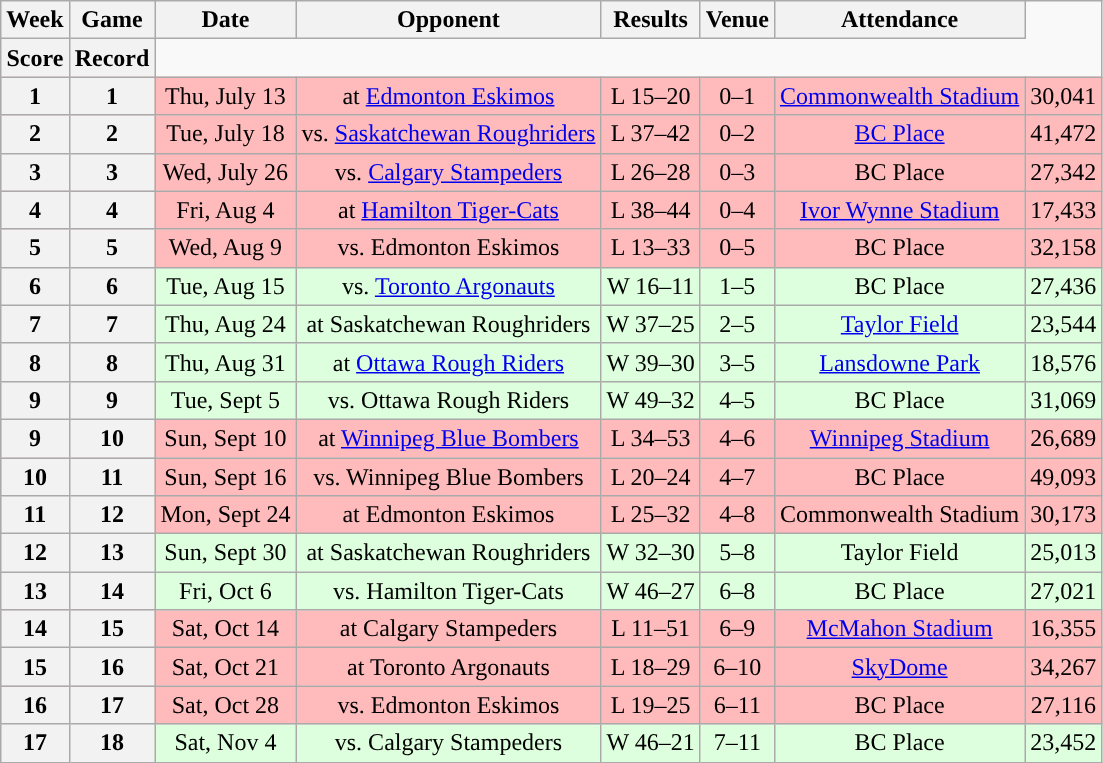<table class="wikitable" style="text-align:center">
<tr>
<th>Week</th>
<th>Game</th>
<th>Date</th>
<th>Opponent</th>
<th>Results</th>
<th>Venue</th>
<th>Attendance</th>
</tr>
<tr>
<th>Score</th>
<th>Record</th>
</tr>
<tr style="background:#ffbbbb">
<th>1</th>
<th>1</th>
<td>Thu, July 13</td>
<td>at <a href='#'>Edmonton Eskimos</a></td>
<td>L 15–20</td>
<td>0–1</td>
<td><a href='#'>Commonwealth Stadium</a></td>
<td>30,041</td>
</tr>
<tr style="background:#ffbbbb">
<th>2</th>
<th>2</th>
<td>Tue, July 18</td>
<td>vs. <a href='#'>Saskatchewan Roughriders</a></td>
<td>L 37–42</td>
<td>0–2</td>
<td><a href='#'>BC Place</a></td>
<td>41,472</td>
</tr>
<tr style="background:#ffbbbb">
<th>3</th>
<th>3</th>
<td>Wed, July 26</td>
<td>vs. <a href='#'>Calgary Stampeders</a></td>
<td>L 26–28</td>
<td>0–3</td>
<td>BC Place</td>
<td>27,342</td>
</tr>
<tr style="background:#ffbbbb">
<th>4</th>
<th>4</th>
<td>Fri, Aug 4</td>
<td>at <a href='#'>Hamilton Tiger-Cats</a></td>
<td>L 38–44</td>
<td>0–4</td>
<td><a href='#'>Ivor Wynne Stadium</a></td>
<td>17,433</td>
</tr>
<tr style="background:#ffbbbb">
<th>5</th>
<th>5</th>
<td>Wed, Aug 9</td>
<td>vs. Edmonton Eskimos</td>
<td>L 13–33</td>
<td>0–5</td>
<td>BC Place</td>
<td>32,158</td>
</tr>
<tr style="background:#ddffdd">
<th>6</th>
<th>6</th>
<td>Tue, Aug 15</td>
<td>vs. <a href='#'>Toronto Argonauts</a></td>
<td>W 16–11</td>
<td>1–5</td>
<td>BC Place</td>
<td>27,436</td>
</tr>
<tr style="background:#ddffdd">
<th>7</th>
<th>7</th>
<td>Thu, Aug 24</td>
<td>at Saskatchewan Roughriders</td>
<td>W 37–25</td>
<td>2–5</td>
<td><a href='#'>Taylor Field</a></td>
<td>23,544</td>
</tr>
<tr style="background:#ddffdd">
<th>8</th>
<th>8</th>
<td>Thu, Aug 31</td>
<td>at <a href='#'>Ottawa Rough Riders</a></td>
<td>W 39–30</td>
<td>3–5</td>
<td><a href='#'>Lansdowne Park</a></td>
<td>18,576</td>
</tr>
<tr style="background:#ddffdd">
<th>9</th>
<th>9</th>
<td>Tue, Sept 5</td>
<td>vs. Ottawa Rough Riders</td>
<td>W 49–32</td>
<td>4–5</td>
<td>BC Place</td>
<td>31,069</td>
</tr>
<tr style="background:#ffbbbb">
<th>9</th>
<th>10</th>
<td>Sun, Sept 10</td>
<td>at <a href='#'>Winnipeg Blue Bombers</a></td>
<td>L 34–53</td>
<td>4–6</td>
<td><a href='#'>Winnipeg Stadium</a></td>
<td>26,689</td>
</tr>
<tr style="background:#ffbbbb">
<th>10</th>
<th>11</th>
<td>Sun, Sept 16</td>
<td>vs. Winnipeg Blue Bombers</td>
<td>L 20–24</td>
<td>4–7</td>
<td>BC Place</td>
<td>49,093</td>
</tr>
<tr style="background:#ffbbbb">
<th>11</th>
<th>12</th>
<td>Mon, Sept 24</td>
<td>at Edmonton Eskimos</td>
<td>L 25–32</td>
<td>4–8</td>
<td>Commonwealth Stadium</td>
<td>30,173</td>
</tr>
<tr style="background:#ddffdd">
<th>12</th>
<th>13</th>
<td>Sun, Sept 30</td>
<td>at Saskatchewan Roughriders</td>
<td>W 32–30</td>
<td>5–8</td>
<td>Taylor Field</td>
<td>25,013</td>
</tr>
<tr style="background:#ddffdd">
<th>13</th>
<th>14</th>
<td>Fri, Oct 6</td>
<td>vs. Hamilton Tiger-Cats</td>
<td>W 46–27</td>
<td>6–8</td>
<td>BC Place</td>
<td>27,021</td>
</tr>
<tr style="background:#ffbbbb">
<th>14</th>
<th>15</th>
<td>Sat, Oct 14</td>
<td>at Calgary Stampeders</td>
<td>L 11–51</td>
<td>6–9</td>
<td><a href='#'>McMahon Stadium</a></td>
<td>16,355</td>
</tr>
<tr style="background:#ffbbbb">
<th>15</th>
<th>16</th>
<td>Sat, Oct 21</td>
<td>at Toronto Argonauts</td>
<td>L 18–29</td>
<td>6–10</td>
<td><a href='#'>SkyDome</a></td>
<td>34,267</td>
</tr>
<tr style="background:#ffbbbb">
<th>16</th>
<th>17</th>
<td>Sat, Oct 28</td>
<td>vs. Edmonton Eskimos</td>
<td>L 19–25</td>
<td>6–11</td>
<td>BC Place</td>
<td>27,116</td>
</tr>
<tr style="background:#ddffdd">
<th>17</th>
<th>18</th>
<td>Sat, Nov 4</td>
<td>vs. Calgary Stampeders</td>
<td>W 46–21</td>
<td>7–11</td>
<td>BC Place</td>
<td>23,452</td>
</tr>
</table>
